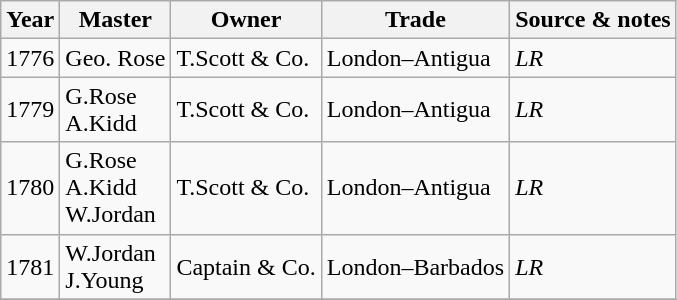<table class=" wikitable">
<tr>
<th>Year</th>
<th>Master</th>
<th>Owner</th>
<th>Trade</th>
<th>Source & notes</th>
</tr>
<tr>
<td>1776</td>
<td>Geo. Rose</td>
<td>T.Scott & Co.</td>
<td>London–Antigua</td>
<td><em>LR</em></td>
</tr>
<tr>
<td>1779</td>
<td>G.Rose<br>A.Kidd</td>
<td>T.Scott & Co.</td>
<td>London–Antigua</td>
<td><em>LR</em></td>
</tr>
<tr>
<td>1780</td>
<td>G.Rose<br>A.Kidd<br>W.Jordan</td>
<td>T.Scott & Co.</td>
<td>London–Antigua</td>
<td><em>LR</em></td>
</tr>
<tr>
<td>1781</td>
<td>W.Jordan<br>J.Young</td>
<td>Captain & Co.</td>
<td>London–Barbados</td>
<td><em>LR</em></td>
</tr>
<tr>
</tr>
</table>
